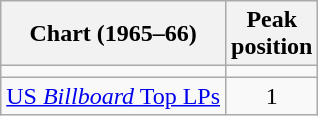<table class="wikitable sortable">
<tr>
<th>Chart (1965–66)</th>
<th>Peak<br>position</th>
</tr>
<tr>
<td></td>
</tr>
<tr>
<td align="left"><a href='#'>US <em>Billboard</em> Top LPs</a></td>
<td align="center">1</td>
</tr>
</table>
